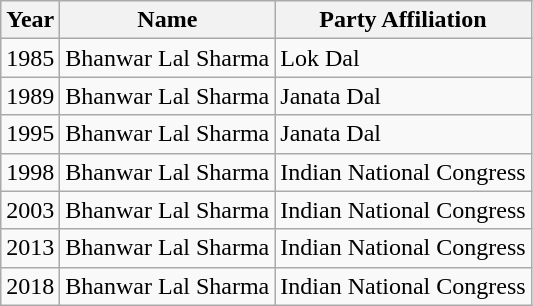<table class="wikitable">
<tr>
<th>Year</th>
<th>Name</th>
<th>Party Affiliation</th>
</tr>
<tr>
<td>1985</td>
<td>Bhanwar Lal Sharma</td>
<td>Lok Dal</td>
</tr>
<tr>
<td>1989</td>
<td>Bhanwar Lal Sharma</td>
<td>Janata Dal</td>
</tr>
<tr>
<td>1995</td>
<td>Bhanwar Lal Sharma</td>
<td>Janata Dal</td>
</tr>
<tr>
<td>1998</td>
<td>Bhanwar Lal Sharma</td>
<td>Indian National Congress</td>
</tr>
<tr>
<td>2003</td>
<td>Bhanwar Lal Sharma</td>
<td>Indian National Congress</td>
</tr>
<tr>
<td>2013</td>
<td>Bhanwar Lal Sharma</td>
<td>Indian National Congress</td>
</tr>
<tr>
<td>2018</td>
<td>Bhanwar Lal Sharma</td>
<td>Indian National Congress</td>
</tr>
</table>
